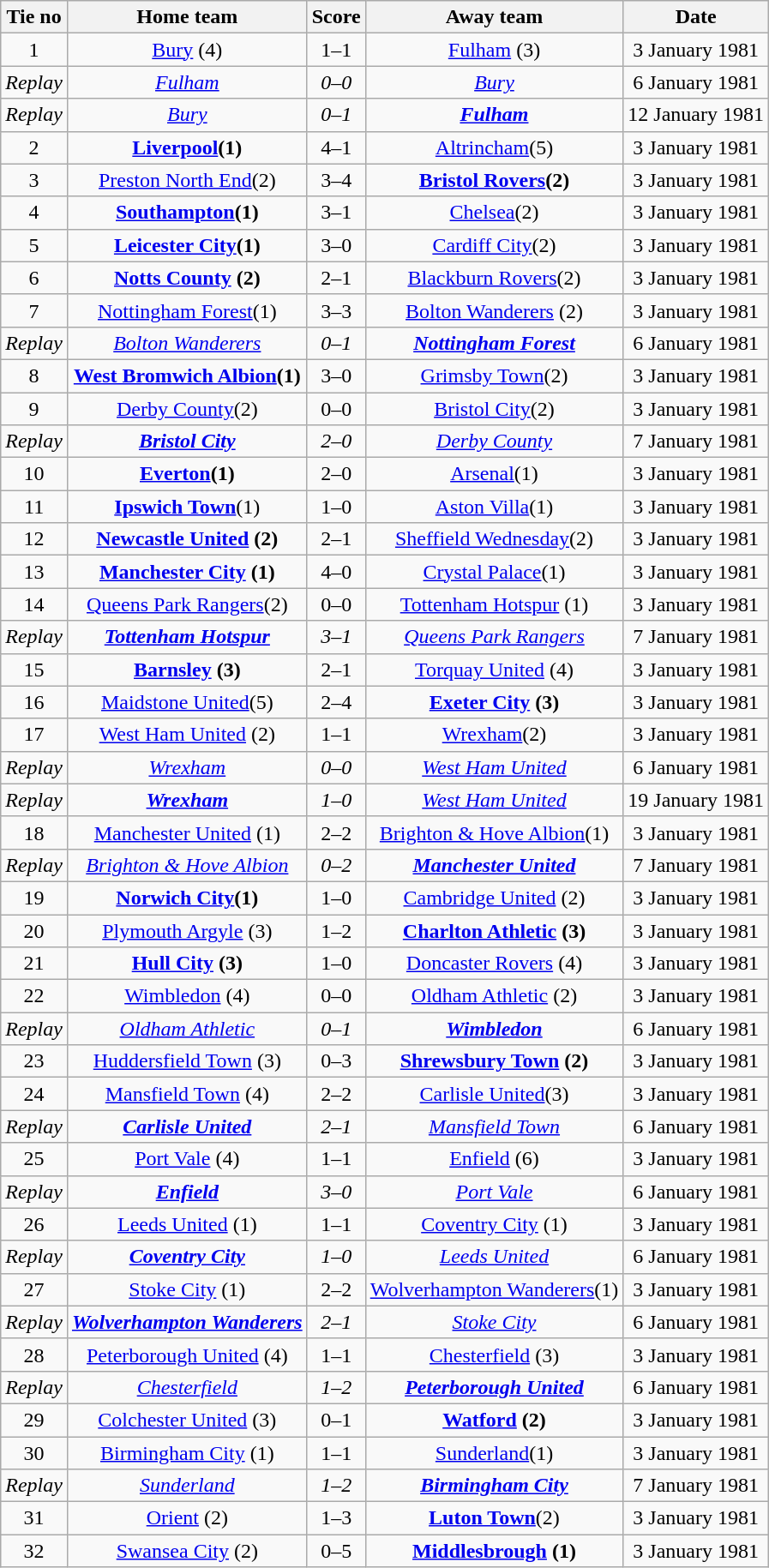<table class="wikitable" style="text-align: center">
<tr>
<th>Tie no</th>
<th>Home team</th>
<th>Score</th>
<th>Away team</th>
<th>Date</th>
</tr>
<tr>
<td>1</td>
<td><a href='#'>Bury</a> (4)</td>
<td>1–1</td>
<td><a href='#'>Fulham</a> (3)</td>
<td>3 January 1981</td>
</tr>
<tr>
<td><em>Replay</em></td>
<td><em><a href='#'>Fulham</a></em></td>
<td><em>0–0</em></td>
<td><em><a href='#'>Bury</a></em></td>
<td>6 January 1981</td>
</tr>
<tr>
<td><em>Replay</em></td>
<td><em><a href='#'>Bury</a></em></td>
<td><em>0–1</em></td>
<td><strong><em><a href='#'>Fulham</a></em></strong></td>
<td>12 January 1981</td>
</tr>
<tr>
<td>2</td>
<td><strong><a href='#'>Liverpool</a>(1)</strong></td>
<td>4–1</td>
<td><a href='#'>Altrincham</a>(5)</td>
<td>3 January 1981</td>
</tr>
<tr>
<td>3</td>
<td><a href='#'>Preston North End</a>(2)</td>
<td>3–4</td>
<td><strong><a href='#'>Bristol Rovers</a>(2)</strong></td>
<td>3 January 1981</td>
</tr>
<tr>
<td>4</td>
<td><strong><a href='#'>Southampton</a>(1)</strong></td>
<td>3–1</td>
<td><a href='#'>Chelsea</a>(2)</td>
<td>3 January 1981</td>
</tr>
<tr>
<td>5</td>
<td><strong><a href='#'>Leicester City</a>(1)</strong></td>
<td>3–0</td>
<td><a href='#'>Cardiff City</a>(2)</td>
<td>3 January 1981</td>
</tr>
<tr>
<td>6</td>
<td><strong><a href='#'>Notts County</a> (2)</strong></td>
<td>2–1</td>
<td><a href='#'>Blackburn Rovers</a>(2)</td>
<td>3 January 1981</td>
</tr>
<tr>
<td>7</td>
<td><a href='#'>Nottingham Forest</a>(1)</td>
<td>3–3</td>
<td><a href='#'>Bolton Wanderers</a> (2)</td>
<td>3 January 1981</td>
</tr>
<tr>
<td><em>Replay</em></td>
<td><em><a href='#'>Bolton Wanderers</a></em></td>
<td><em>0–1</em></td>
<td><strong><em><a href='#'>Nottingham Forest</a></em></strong></td>
<td>6 January 1981</td>
</tr>
<tr>
<td>8</td>
<td><strong><a href='#'>West Bromwich Albion</a>(1)</strong></td>
<td>3–0</td>
<td><a href='#'>Grimsby Town</a>(2)</td>
<td>3 January 1981</td>
</tr>
<tr>
<td>9</td>
<td><a href='#'>Derby County</a>(2)</td>
<td>0–0</td>
<td><a href='#'>Bristol City</a>(2)</td>
<td>3 January 1981</td>
</tr>
<tr>
<td><em>Replay</em></td>
<td><strong><em><a href='#'>Bristol City</a></em></strong></td>
<td><em>2–0</em></td>
<td><em><a href='#'>Derby County</a></em></td>
<td>7 January 1981</td>
</tr>
<tr>
<td>10</td>
<td><strong><a href='#'>Everton</a>(1)</strong></td>
<td>2–0</td>
<td><a href='#'>Arsenal</a>(1)</td>
<td>3 January 1981</td>
</tr>
<tr>
<td>11</td>
<td><strong><a href='#'>Ipswich Town</a></strong>(1)</td>
<td>1–0</td>
<td><a href='#'>Aston Villa</a>(1)</td>
<td>3 January 1981</td>
</tr>
<tr>
<td>12</td>
<td><strong><a href='#'>Newcastle United</a> (2)</strong></td>
<td>2–1</td>
<td><a href='#'>Sheffield Wednesday</a>(2)</td>
<td>3 January 1981</td>
</tr>
<tr>
<td>13</td>
<td><strong><a href='#'>Manchester City</a> (1)</strong></td>
<td>4–0</td>
<td><a href='#'>Crystal Palace</a>(1)</td>
<td>3 January 1981</td>
</tr>
<tr>
<td>14</td>
<td><a href='#'>Queens Park Rangers</a>(2)</td>
<td>0–0</td>
<td><a href='#'>Tottenham Hotspur</a> (1)</td>
<td>3 January 1981</td>
</tr>
<tr>
<td><em>Replay</em></td>
<td><strong><em><a href='#'>Tottenham Hotspur</a></em></strong></td>
<td><em>3–1</em></td>
<td><em><a href='#'>Queens Park Rangers</a></em></td>
<td>7 January 1981</td>
</tr>
<tr>
<td>15</td>
<td><strong><a href='#'>Barnsley</a> (3)</strong></td>
<td>2–1</td>
<td><a href='#'>Torquay United</a> (4)</td>
<td>3 January 1981</td>
</tr>
<tr>
<td>16</td>
<td><a href='#'>Maidstone United</a>(5)</td>
<td>2–4</td>
<td><strong><a href='#'>Exeter City</a> (3)</strong></td>
<td>3 January 1981</td>
</tr>
<tr>
<td>17</td>
<td><a href='#'>West Ham United</a> (2)</td>
<td>1–1</td>
<td><a href='#'>Wrexham</a>(2)</td>
<td>3 January 1981</td>
</tr>
<tr>
<td><em>Replay</em></td>
<td><em><a href='#'>Wrexham</a></em></td>
<td><em>0–0</em></td>
<td><em><a href='#'>West Ham United</a></em></td>
<td>6 January 1981</td>
</tr>
<tr>
<td><em>Replay</em></td>
<td><strong><em><a href='#'>Wrexham</a></em></strong></td>
<td><em>1–0</em></td>
<td><em><a href='#'>West Ham United</a></em></td>
<td>19 January 1981</td>
</tr>
<tr>
<td>18</td>
<td><a href='#'>Manchester United</a> (1)</td>
<td>2–2</td>
<td><a href='#'>Brighton & Hove Albion</a>(1)</td>
<td>3 January 1981</td>
</tr>
<tr>
<td><em>Replay</em></td>
<td><em><a href='#'>Brighton & Hove Albion</a></em></td>
<td><em>0–2</em></td>
<td><strong><em><a href='#'>Manchester United</a></em></strong></td>
<td>7 January 1981</td>
</tr>
<tr>
<td>19</td>
<td><strong><a href='#'>Norwich City</a>(1)</strong></td>
<td>1–0</td>
<td><a href='#'>Cambridge United</a> (2)</td>
<td>3 January 1981</td>
</tr>
<tr>
<td>20</td>
<td><a href='#'>Plymouth Argyle</a> (3)</td>
<td>1–2</td>
<td><strong><a href='#'>Charlton Athletic</a> (3)</strong></td>
<td>3 January 1981</td>
</tr>
<tr>
<td>21</td>
<td><strong><a href='#'>Hull City</a> (3)</strong></td>
<td>1–0</td>
<td><a href='#'>Doncaster Rovers</a> (4)</td>
<td>3 January 1981</td>
</tr>
<tr>
<td>22</td>
<td><a href='#'>Wimbledon</a> (4)</td>
<td>0–0</td>
<td><a href='#'>Oldham Athletic</a> (2)</td>
<td>3 January 1981</td>
</tr>
<tr>
<td><em>Replay</em></td>
<td><em><a href='#'>Oldham Athletic</a></em></td>
<td><em>0–1</em></td>
<td><strong><em><a href='#'>Wimbledon</a></em></strong></td>
<td>6 January 1981</td>
</tr>
<tr>
<td>23</td>
<td><a href='#'>Huddersfield Town</a> (3)</td>
<td>0–3</td>
<td><strong><a href='#'>Shrewsbury Town</a> (2)</strong></td>
<td>3 January 1981</td>
</tr>
<tr>
<td>24</td>
<td><a href='#'>Mansfield Town</a> (4)</td>
<td>2–2</td>
<td><a href='#'>Carlisle United</a>(3)</td>
<td>3 January 1981</td>
</tr>
<tr>
<td><em>Replay</em></td>
<td><strong><em><a href='#'>Carlisle United</a></em></strong></td>
<td><em>2–1</em></td>
<td><em><a href='#'>Mansfield Town</a></em></td>
<td>6 January 1981</td>
</tr>
<tr>
<td>25</td>
<td><a href='#'>Port Vale</a> (4)</td>
<td>1–1</td>
<td><a href='#'>Enfield</a> (6)</td>
<td>3 January 1981</td>
</tr>
<tr>
<td><em>Replay</em></td>
<td><strong><em><a href='#'>Enfield</a></em></strong></td>
<td><em>3–0</em></td>
<td><em><a href='#'>Port Vale</a></em></td>
<td>6 January 1981</td>
</tr>
<tr>
<td>26</td>
<td><a href='#'>Leeds United</a> (1)</td>
<td>1–1</td>
<td><a href='#'>Coventry City</a> (1)</td>
<td>3 January 1981</td>
</tr>
<tr>
<td><em>Replay</em></td>
<td><strong><em><a href='#'>Coventry City</a></em></strong></td>
<td><em>1–0</em></td>
<td><em><a href='#'>Leeds United</a></em></td>
<td>6 January 1981</td>
</tr>
<tr>
<td>27</td>
<td><a href='#'>Stoke City</a> (1)</td>
<td>2–2</td>
<td><a href='#'>Wolverhampton Wanderers</a>(1)</td>
<td>3 January 1981</td>
</tr>
<tr>
<td><em>Replay</em></td>
<td><strong><em><a href='#'>Wolverhampton Wanderers</a></em></strong></td>
<td><em>2–1</em></td>
<td><em><a href='#'>Stoke City</a></em></td>
<td>6 January 1981</td>
</tr>
<tr>
<td>28</td>
<td><a href='#'>Peterborough United</a> (4)</td>
<td>1–1</td>
<td><a href='#'>Chesterfield</a> (3)</td>
<td>3 January 1981</td>
</tr>
<tr>
<td><em>Replay</em></td>
<td><em><a href='#'>Chesterfield</a></em></td>
<td><em>1–2</em></td>
<td><strong><em><a href='#'>Peterborough United</a></em></strong></td>
<td>6 January 1981</td>
</tr>
<tr>
<td>29</td>
<td><a href='#'>Colchester United</a> (3)</td>
<td>0–1</td>
<td><strong><a href='#'>Watford</a> (2)</strong></td>
<td>3 January 1981</td>
</tr>
<tr>
<td>30</td>
<td><a href='#'>Birmingham City</a> (1)</td>
<td>1–1</td>
<td><a href='#'>Sunderland</a>(1)</td>
<td>3 January 1981</td>
</tr>
<tr>
<td><em>Replay</em></td>
<td><em><a href='#'>Sunderland</a></em></td>
<td><em>1–2</em></td>
<td><strong><em><a href='#'>Birmingham City</a></em></strong></td>
<td>7 January 1981</td>
</tr>
<tr>
<td>31</td>
<td><a href='#'>Orient</a> (2)</td>
<td>1–3</td>
<td><strong><a href='#'>Luton Town</a></strong>(2)</td>
<td>3 January 1981</td>
</tr>
<tr>
<td>32</td>
<td><a href='#'>Swansea City</a> (2)</td>
<td>0–5</td>
<td><strong><a href='#'>Middlesbrough</a> (1)</strong></td>
<td>3 January 1981</td>
</tr>
</table>
